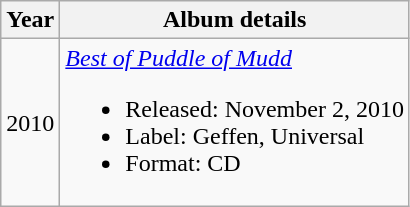<table class="wikitable" "text-align:center;">
<tr>
<th>Year</th>
<th>Album details</th>
</tr>
<tr>
<td>2010</td>
<td><em><a href='#'>Best of Puddle of Mudd</a></em><br><ul><li>Released: November 2, 2010</li><li>Label: Geffen, Universal</li><li>Format: CD</li></ul></td>
</tr>
</table>
